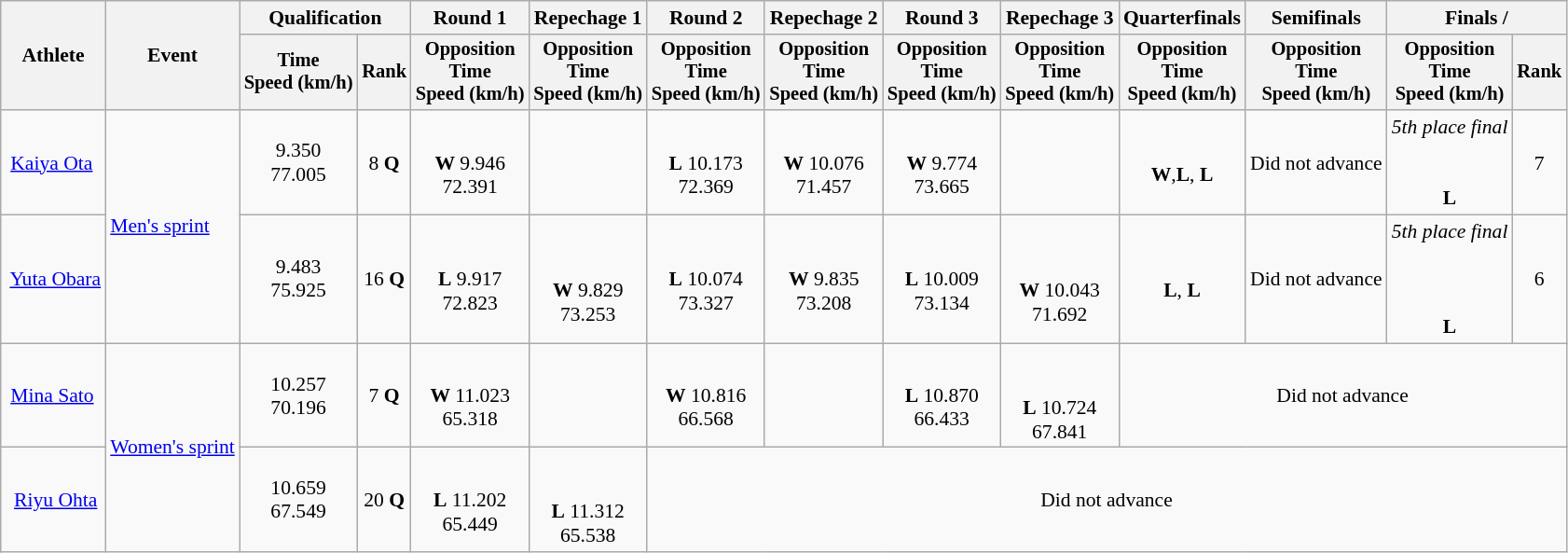<table class=wikitable style=font-size:90%;text-align:center>
<tr>
<th rowspan=2>Athlete</th>
<th rowspan=2>Event</th>
<th colspan=2>Qualification</th>
<th>Round 1</th>
<th>Repechage 1</th>
<th>Round 2</th>
<th>Repechage 2</th>
<th>Round 3</th>
<th>Repechage 3</th>
<th>Quarterfinals</th>
<th>Semifinals</th>
<th colspan=2>Finals / </th>
</tr>
<tr style=font-size:95%>
<th>Time<br>Speed (km/h)</th>
<th>Rank</th>
<th>Opposition<br>Time<br>Speed (km/h)</th>
<th>Opposition<br>Time<br>Speed (km/h)</th>
<th>Opposition<br>Time<br>Speed (km/h)</th>
<th>Opposition<br>Time<br>Speed (km/h)</th>
<th>Opposition<br>Time<br>Speed (km/h)</th>
<th>Opposition<br>Time<br>Speed (km/h)</th>
<th>Opposition<br>Time<br>Speed (km/h)</th>
<th>Opposition<br>Time<br>Speed (km/h)</th>
<th>Opposition<br>Time<br>Speed (km/h)</th>
<th>Rank</th>
</tr>
<tr>
<td align=left> <a href='#'>Kaiya Ota</a></td>
<td rowspan="2" align="left"><a href='#'>Men's sprint</a></td>
<td>9.350<br>77.005</td>
<td>8 <strong>Q</strong></td>
<td><br><strong>W</strong> 9.946<br>72.391</td>
<td></td>
<td><br><strong>L</strong> 10.173<br>72.369</td>
<td><br><strong>W</strong> 10.076<br>71.457</td>
<td><br><strong>W</strong> 9.774<br>73.665</td>
<td></td>
<td><br><strong>W</strong>,<strong>L</strong>, <strong>L</strong></td>
<td colspan=1>Did not advance</td>
<td><em>5th place final</em><br><br><br><strong>L</strong></td>
<td>7</td>
</tr>
<tr>
<td> <a href='#'>Yuta Obara</a></td>
<td>9.483<br>75.925</td>
<td>16 <strong>Q</strong></td>
<td><br><strong>L</strong> 9.917<br>72.823</td>
<td><br><br><strong>W</strong> 9.829<br>73.253</td>
<td><br><strong>L</strong> 10.074<br>73.327</td>
<td><br><strong>W</strong> 9.835<br>73.208</td>
<td><br><strong>L</strong> 10.009<br>73.134</td>
<td><br><br><strong>W</strong> 10.043<br>71.692</td>
<td><br><strong>L</strong>, <strong>L</strong></td>
<td colspan=1>Did not advance</td>
<td><em>5th place final</em><br><br><br><br><strong>L</strong></td>
<td>6</td>
</tr>
<tr>
<td align="left"> <a href='#'>Mina Sato</a></td>
<td rowspan="2" align="left"><a href='#'>Women's sprint</a></td>
<td>10.257<br>70.196</td>
<td>7 <strong>Q</strong></td>
<td><br><strong>W</strong> 11.023<br>65.318</td>
<td></td>
<td><br><strong>W</strong> 10.816<br>66.568</td>
<td></td>
<td><br><strong>L</strong> 10.870<br>66.433</td>
<td><br><br><strong>L</strong> 10.724<br>67.841</td>
<td colspan=4>Did not advance</td>
</tr>
<tr>
<td> <a href='#'>Riyu Ohta</a></td>
<td>10.659<br>67.549</td>
<td>20 <strong>Q</strong></td>
<td><br><strong>L</strong> 11.202<br>65.449</td>
<td><br><br><strong>L</strong> 11.312<br>65.538</td>
<td colspan=8>Did not advance</td>
</tr>
</table>
